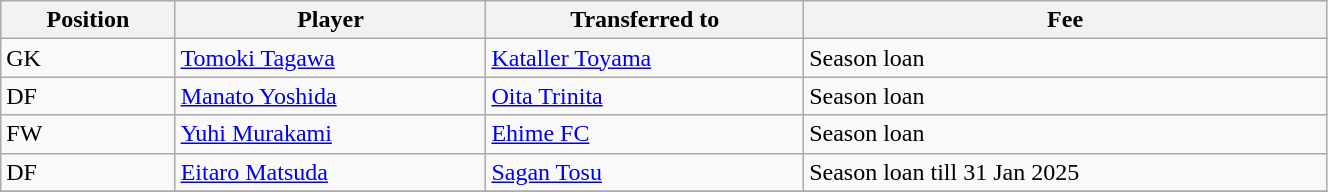<table class="wikitable sortable" style="width:70%; text-align:center; font-size:100%; text-align:left;">
<tr>
<th>Position</th>
<th>Player</th>
<th>Transferred to</th>
<th>Fee</th>
</tr>
<tr>
<td>GK</td>
<td> <a href='#'>Tomoki Tagawa</a></td>
<td> <a href='#'>Kataller Toyama</a></td>
<td>Season loan </td>
</tr>
<tr>
<td>DF</td>
<td> <a href='#'>Manato Yoshida</a></td>
<td> <a href='#'>Oita Trinita</a></td>
<td>Season loan </td>
</tr>
<tr>
<td>FW</td>
<td> <a href='#'>Yuhi Murakami</a></td>
<td> <a href='#'>Ehime FC</a></td>
<td>Season loan </td>
</tr>
<tr>
<td>DF</td>
<td> <a href='#'>Eitaro Matsuda</a></td>
<td> <a href='#'>Sagan Tosu</a></td>
<td>Season loan till 31 Jan 2025 </td>
</tr>
<tr>
</tr>
</table>
